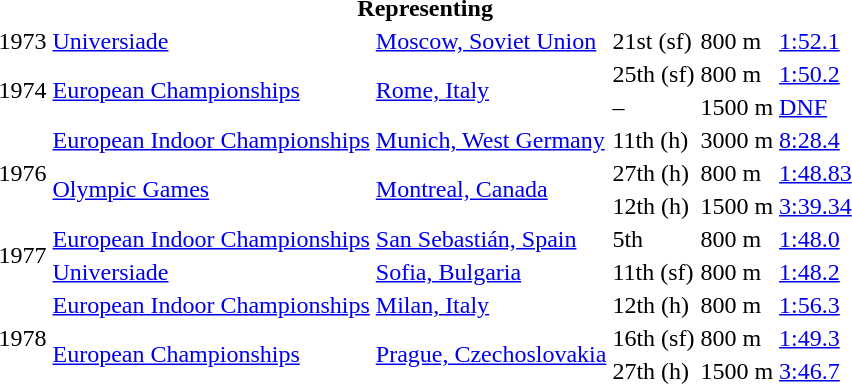<table>
<tr>
<th colspan="6">Representing </th>
</tr>
<tr>
<td>1973</td>
<td><a href='#'>Universiade</a></td>
<td><a href='#'>Moscow, Soviet Union</a></td>
<td>21st (sf)</td>
<td>800 m</td>
<td><a href='#'>1:52.1</a></td>
</tr>
<tr>
<td rowspan=2>1974</td>
<td rowspan=2><a href='#'>European Championships</a></td>
<td rowspan=2><a href='#'>Rome, Italy</a></td>
<td>25th (sf)</td>
<td>800 m</td>
<td><a href='#'>1:50.2</a></td>
</tr>
<tr>
<td>–</td>
<td>1500 m</td>
<td><a href='#'>DNF</a></td>
</tr>
<tr>
<td rowspan=3>1976</td>
<td><a href='#'>European Indoor Championships</a></td>
<td><a href='#'>Munich, West Germany</a></td>
<td>11th (h)</td>
<td>3000 m</td>
<td><a href='#'>8:28.4</a></td>
</tr>
<tr>
<td rowspan=2><a href='#'>Olympic Games</a></td>
<td rowspan=2><a href='#'>Montreal, Canada</a></td>
<td>27th (h)</td>
<td>800 m</td>
<td><a href='#'>1:48.83</a></td>
</tr>
<tr>
<td>12th (h)</td>
<td>1500 m</td>
<td><a href='#'>3:39.34</a></td>
</tr>
<tr>
<td rowspan=2>1977</td>
<td><a href='#'>European Indoor Championships</a></td>
<td><a href='#'>San Sebastián, Spain</a></td>
<td>5th</td>
<td>800 m</td>
<td><a href='#'>1:48.0</a></td>
</tr>
<tr>
<td><a href='#'>Universiade</a></td>
<td><a href='#'>Sofia, Bulgaria</a></td>
<td>11th (sf)</td>
<td>800 m</td>
<td><a href='#'>1:48.2</a></td>
</tr>
<tr>
<td rowspan=3>1978</td>
<td><a href='#'>European Indoor Championships</a></td>
<td><a href='#'>Milan, Italy</a></td>
<td>12th (h)</td>
<td>800 m</td>
<td><a href='#'>1:56.3</a></td>
</tr>
<tr>
<td rowspan=2><a href='#'>European Championships</a></td>
<td rowspan=2><a href='#'>Prague, Czechoslovakia</a></td>
<td>16th (sf)</td>
<td>800 m</td>
<td><a href='#'>1:49.3</a></td>
</tr>
<tr>
<td>27th (h)</td>
<td>1500 m</td>
<td><a href='#'>3:46.7</a></td>
</tr>
</table>
